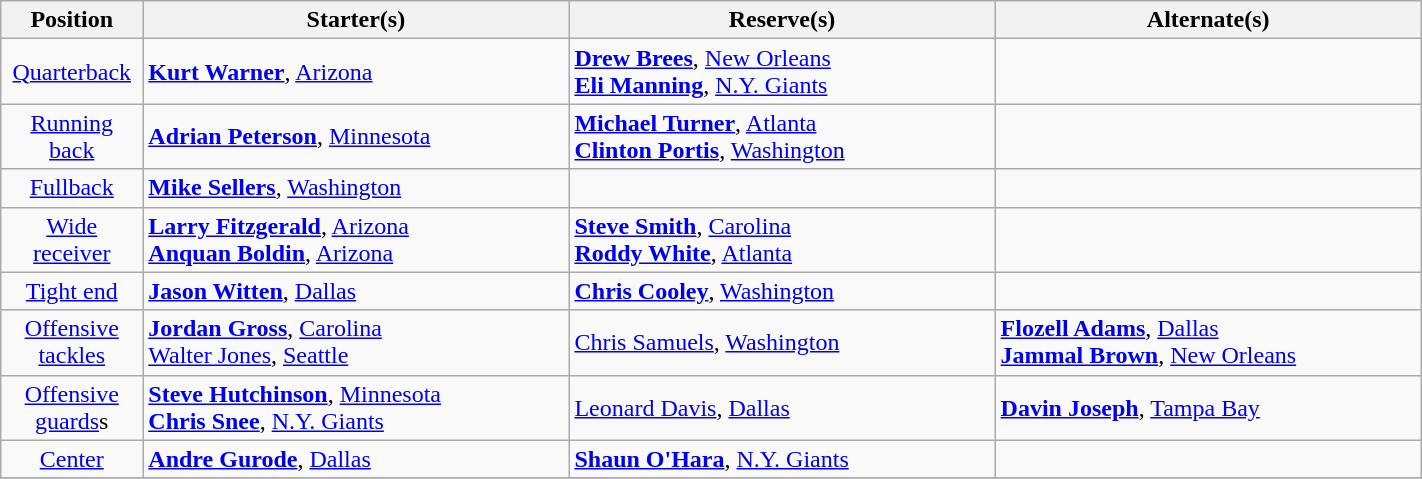<table class="wikitable" style="width:75%;">
<tr>
<th style="width:10%;">Position</th>
<th style="width:30%;">Starter(s)</th>
<th style="width:30%;">Reserve(s)</th>
<th style="width:30%;">Alternate(s)</th>
</tr>
<tr>
<td align=center><a href='#'>Quarterback</a></td>
<td> <strong><a href='#'>Kurt Warner</a></strong>, <a href='#'>Arizona</a></td>
<td> <strong><a href='#'>Drew Brees</a></strong>, <a href='#'>New Orleans</a><br> <strong><a href='#'>Eli Manning</a></strong>, <a href='#'>N.Y. Giants</a></td>
<td></td>
</tr>
<tr>
<td align=center><a href='#'>Running back</a></td>
<td> <strong><a href='#'>Adrian Peterson</a></strong>, <a href='#'>Minnesota</a></td>
<td> <strong><a href='#'>Michael Turner</a></strong>, <a href='#'>Atlanta</a><br> <strong><a href='#'>Clinton Portis</a></strong>, <a href='#'>Washington</a></td>
<td></td>
</tr>
<tr>
<td align=center><a href='#'>Fullback</a></td>
<td> <strong><a href='#'>Mike Sellers</a></strong>, <a href='#'>Washington</a></td>
<td></td>
<td></td>
</tr>
<tr>
<td align=center><a href='#'>Wide receiver</a></td>
<td> <strong><a href='#'>Larry Fitzgerald</a></strong>, <a href='#'>Arizona</a><br> <strong><a href='#'>Anquan Boldin</a></strong>, <a href='#'>Arizona</a></td>
<td> <strong><a href='#'>Steve Smith</a></strong>, <a href='#'>Carolina</a><br> <strong><a href='#'>Roddy White</a></strong>, <a href='#'>Atlanta</a></td>
<td></td>
</tr>
<tr>
<td align=center><a href='#'>Tight end</a></td>
<td> <strong><a href='#'>Jason Witten</a></strong>, <a href='#'>Dallas</a></td>
<td> <strong><a href='#'>Chris Cooley</a></strong>, <a href='#'>Washington</a></td>
<td></td>
</tr>
<tr>
<td align=center><a href='#'>Offensive tackles</a></td>
<td> <strong><a href='#'>Jordan Gross</a></strong>, <a href='#'>Carolina</a><br> <a href='#'>Walter Jones</a>, <a href='#'>Seattle</a></td>
<td> <a href='#'>Chris Samuels</a>, <a href='#'>Washington</a></td>
<td> <strong><a href='#'>Flozell Adams</a></strong>, <a href='#'>Dallas</a><br> <strong><a href='#'>Jammal Brown</a></strong>, <a href='#'>New Orleans</a></td>
</tr>
<tr>
<td align=center><a href='#'>Offensive guards</a>s</td>
<td> <strong><a href='#'>Steve Hutchinson</a></strong>, <a href='#'>Minnesota</a><br> <strong><a href='#'>Chris Snee</a></strong>, <a href='#'>N.Y. Giants</a></td>
<td> <a href='#'>Leonard Davis</a>, <a href='#'>Dallas</a></td>
<td> <strong><a href='#'>Davin Joseph</a></strong>, <a href='#'>Tampa Bay</a></td>
</tr>
<tr>
<td align=center><a href='#'>Center</a></td>
<td> <strong><a href='#'>Andre Gurode</a></strong>, <a href='#'>Dallas</a></td>
<td> <strong><a href='#'>Shaun O'Hara</a></strong>, <a href='#'>N.Y. Giants</a></td>
<td></td>
</tr>
<tr>
</tr>
</table>
